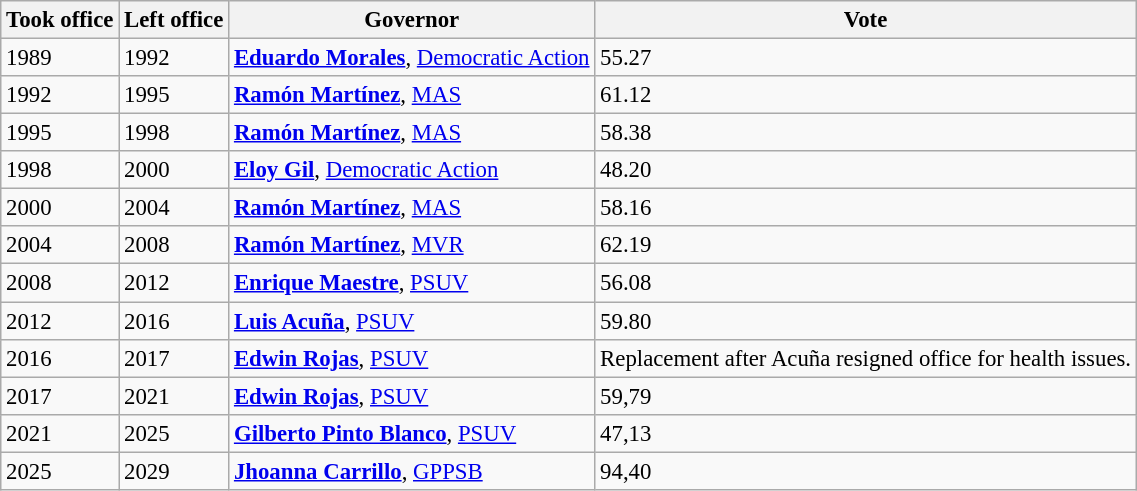<table class="wikitable" style="font-size: 95%;">
<tr>
<th>Took office</th>
<th>Left office</th>
<th>Governor</th>
<th>Vote</th>
</tr>
<tr>
<td>1989</td>
<td>1992</td>
<td><strong><a href='#'>Eduardo Morales</a></strong>, <a href='#'>Democratic Action</a></td>
<td>55.27</td>
</tr>
<tr>
<td>1992</td>
<td>1995</td>
<td><strong><a href='#'>Ramón Martínez</a></strong>, <a href='#'>MAS</a></td>
<td>61.12</td>
</tr>
<tr>
<td>1995</td>
<td>1998</td>
<td><strong><a href='#'>Ramón Martínez</a></strong>, <a href='#'>MAS</a></td>
<td>58.38</td>
</tr>
<tr>
<td>1998</td>
<td>2000</td>
<td><strong><a href='#'>Eloy Gil</a></strong>, <a href='#'>Democratic Action</a></td>
<td>48.20</td>
</tr>
<tr>
<td>2000</td>
<td>2004</td>
<td><strong><a href='#'>Ramón Martínez</a></strong>, <a href='#'>MAS</a></td>
<td>58.16</td>
</tr>
<tr>
<td>2004</td>
<td>2008</td>
<td><strong><a href='#'>Ramón Martínez</a></strong>, <a href='#'>MVR</a></td>
<td>62.19</td>
</tr>
<tr>
<td>2008</td>
<td>2012</td>
<td><strong><a href='#'>Enrique Maestre</a></strong>, <a href='#'>PSUV</a></td>
<td>56.08</td>
</tr>
<tr>
<td>2012</td>
<td>2016</td>
<td><strong><a href='#'>Luis Acuña</a></strong>, <a href='#'>PSUV</a></td>
<td>59.80</td>
</tr>
<tr>
<td>2016</td>
<td>2017</td>
<td><strong><a href='#'>Edwin Rojas</a></strong>, <a href='#'>PSUV</a></td>
<td>Replacement after Acuña resigned office for health issues.</td>
</tr>
<tr>
<td>2017</td>
<td>2021</td>
<td><strong><a href='#'>Edwin Rojas</a></strong>, <a href='#'>PSUV</a></td>
<td>59,79</td>
</tr>
<tr>
<td>2021</td>
<td>2025</td>
<td><strong><a href='#'>Gilberto Pinto Blanco</a></strong>, <a href='#'>PSUV</a></td>
<td>47,13</td>
</tr>
<tr>
<td>2025</td>
<td>2029</td>
<td><strong><a href='#'>Jhoanna Carrillo</a></strong>, <a href='#'>GPPSB</a></td>
<td>94,40</td>
</tr>
</table>
